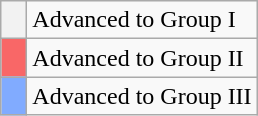<table class="wikitable">
<tr>
<td width=10px  bgcolor=#F2F2F2></td>
<td>Advanced to Group I</td>
</tr>
<tr>
<td width=10px  bgcolor=#F96767></td>
<td>Advanced to Group II</td>
</tr>
<tr>
<td width=10px  bgcolor=#81ABFF></td>
<td>Advanced to Group III</td>
</tr>
</table>
